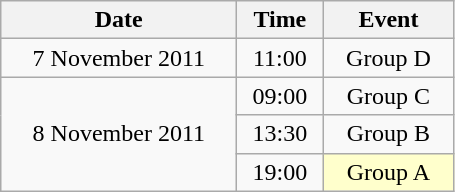<table class = "wikitable" style="text-align:center;">
<tr>
<th width=150>Date</th>
<th width=50>Time</th>
<th width=80>Event</th>
</tr>
<tr>
<td>7  November 2011</td>
<td>11:00</td>
<td>Group D</td>
</tr>
<tr>
<td rowspan=3>8 November 2011</td>
<td>09:00</td>
<td>Group C</td>
</tr>
<tr>
<td>13:30</td>
<td>Group B</td>
</tr>
<tr>
<td>19:00</td>
<td bgcolor=ffffcc>Group A</td>
</tr>
</table>
